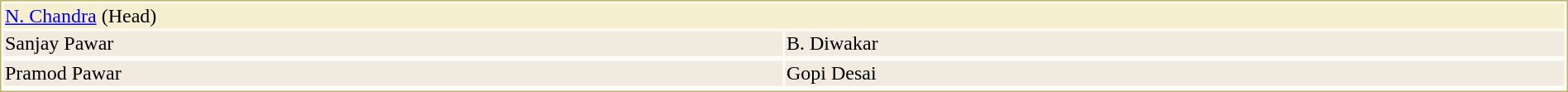<table style="width:100%;border: 1px solid #BEB168;background-color:#FDFCF6;">
<tr>
<td colspan="2" style="background-color:#F5EFD0;"> <a href='#'>N. Chandra</a> (Head)</td>
</tr>
<tr style="background-color:#F0EADF;">
<td style="width:50%"> Sanjay Pawar</td>
<td style="width:50%"> B. Diwakar</td>
</tr>
<tr style="vertical-align:top;">
</tr>
<tr style="background-color:#F0EADF;">
<td style="width:50%"> Pramod Pawar</td>
<td style="width:50%"> Gopi Desai</td>
</tr>
<tr style="vertical-align:top;">
</tr>
</table>
